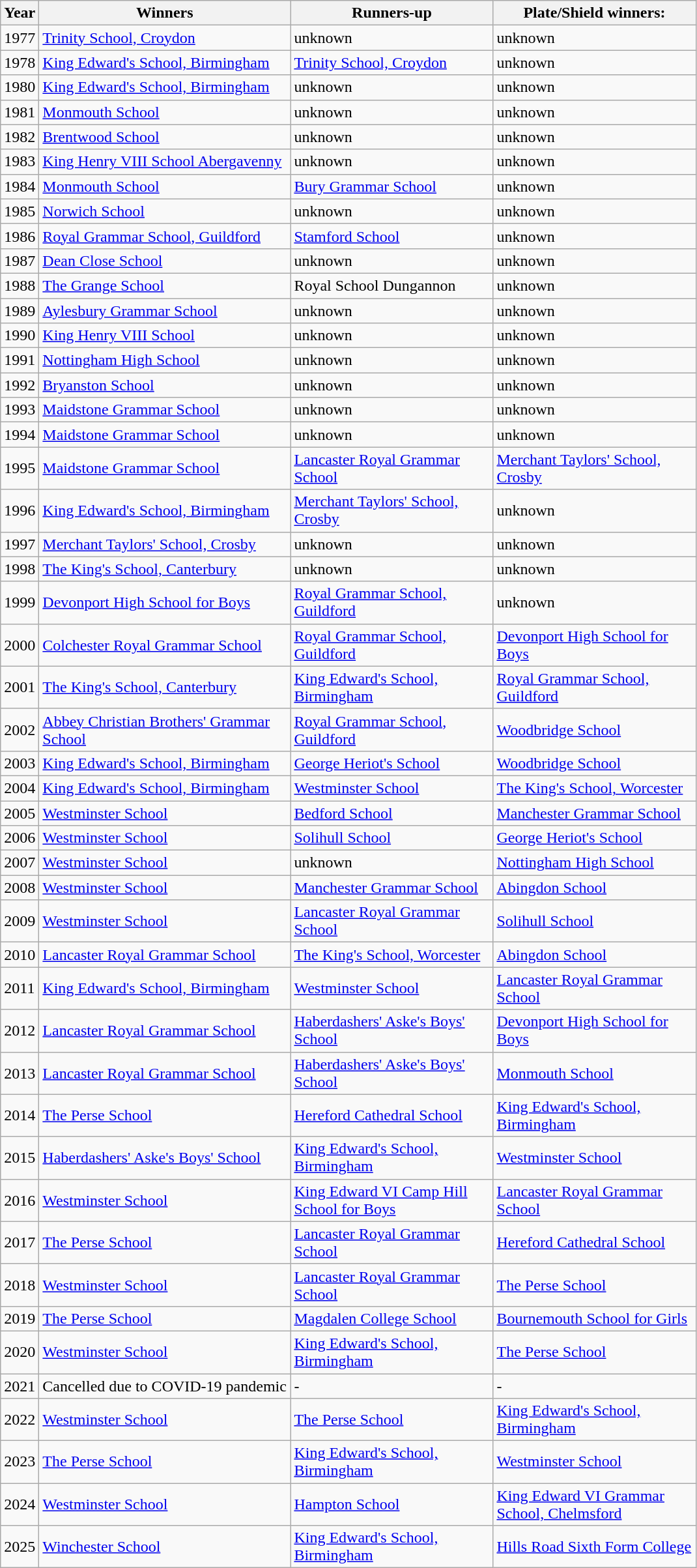<table class="wikitable sortable">
<tr>
<th width=20>Year</th>
<th width=250>Winners</th>
<th width=200>Runners-up</th>
<th width=200>Plate/Shield winners:</th>
</tr>
<tr>
<td>1977</td>
<td><a href='#'>Trinity School, Croydon</a></td>
<td>unknown</td>
<td>unknown</td>
</tr>
<tr>
<td>1978</td>
<td><a href='#'>King Edward's School, Birmingham</a></td>
<td><a href='#'>Trinity School, Croydon</a></td>
<td>unknown</td>
</tr>
<tr>
<td>1980</td>
<td><a href='#'>King Edward's School, Birmingham</a></td>
<td>unknown</td>
<td>unknown</td>
</tr>
<tr>
<td>1981</td>
<td><a href='#'>Monmouth School</a></td>
<td>unknown</td>
<td>unknown</td>
</tr>
<tr>
<td>1982</td>
<td><a href='#'>Brentwood School</a></td>
<td>unknown</td>
<td>unknown</td>
</tr>
<tr>
<td>1983</td>
<td><a href='#'>King Henry VIII School Abergavenny</a></td>
<td>unknown</td>
<td>unknown</td>
</tr>
<tr>
<td>1984</td>
<td><a href='#'>Monmouth School</a></td>
<td><a href='#'>Bury Grammar School</a></td>
<td>unknown</td>
</tr>
<tr>
<td>1985</td>
<td><a href='#'>Norwich School</a></td>
<td>unknown</td>
<td>unknown</td>
</tr>
<tr>
<td>1986</td>
<td><a href='#'>Royal Grammar School, Guildford</a></td>
<td><a href='#'>Stamford School</a></td>
<td>unknown</td>
</tr>
<tr>
<td>1987</td>
<td><a href='#'>Dean Close School</a></td>
<td>unknown</td>
<td>unknown</td>
</tr>
<tr>
<td>1988</td>
<td><a href='#'>The Grange School</a></td>
<td>Royal School Dungannon</td>
<td>unknown</td>
</tr>
<tr>
<td>1989</td>
<td><a href='#'>Aylesbury Grammar School</a></td>
<td>unknown</td>
<td>unknown</td>
</tr>
<tr>
<td>1990</td>
<td><a href='#'>King Henry VIII School</a></td>
<td>unknown</td>
<td>unknown</td>
</tr>
<tr>
<td>1991</td>
<td><a href='#'>Nottingham High School</a></td>
<td>unknown</td>
<td>unknown</td>
</tr>
<tr>
<td>1992</td>
<td><a href='#'>Bryanston School</a></td>
<td>unknown</td>
<td>unknown</td>
</tr>
<tr>
<td>1993</td>
<td><a href='#'>Maidstone Grammar School</a></td>
<td>unknown</td>
<td>unknown</td>
</tr>
<tr>
<td>1994</td>
<td><a href='#'>Maidstone Grammar School</a></td>
<td>unknown</td>
<td>unknown</td>
</tr>
<tr>
<td>1995</td>
<td><a href='#'>Maidstone Grammar School</a></td>
<td><a href='#'>Lancaster Royal Grammar School</a></td>
<td><a href='#'>Merchant Taylors' School, Crosby</a></td>
</tr>
<tr>
<td>1996</td>
<td><a href='#'>King Edward's School, Birmingham</a></td>
<td><a href='#'>Merchant Taylors' School, Crosby</a></td>
<td>unknown</td>
</tr>
<tr>
<td>1997</td>
<td><a href='#'>Merchant Taylors' School, Crosby</a></td>
<td>unknown</td>
<td>unknown</td>
</tr>
<tr>
<td>1998</td>
<td><a href='#'>The King's School, Canterbury</a></td>
<td>unknown</td>
<td>unknown</td>
</tr>
<tr>
<td>1999</td>
<td><a href='#'>Devonport High School for Boys</a></td>
<td><a href='#'>Royal Grammar School, Guildford</a></td>
<td>unknown</td>
</tr>
<tr>
<td>2000</td>
<td><a href='#'>Colchester Royal Grammar School</a></td>
<td><a href='#'>Royal Grammar School, Guildford</a></td>
<td><a href='#'>Devonport High School for Boys</a></td>
</tr>
<tr>
<td>2001</td>
<td><a href='#'>The King's School, Canterbury</a></td>
<td><a href='#'>King Edward's School, Birmingham</a></td>
<td><a href='#'>Royal Grammar School, Guildford</a></td>
</tr>
<tr>
<td>2002</td>
<td><a href='#'>Abbey Christian Brothers' Grammar School</a></td>
<td><a href='#'>Royal Grammar School, Guildford</a></td>
<td><a href='#'>Woodbridge School</a></td>
</tr>
<tr>
<td>2003</td>
<td><a href='#'>King Edward's School, Birmingham</a></td>
<td><a href='#'>George Heriot's School</a></td>
<td><a href='#'>Woodbridge School</a></td>
</tr>
<tr>
<td>2004</td>
<td><a href='#'>King Edward's School, Birmingham</a></td>
<td><a href='#'>Westminster School</a></td>
<td><a href='#'>The King's School, Worcester</a></td>
</tr>
<tr>
<td>2005</td>
<td><a href='#'>Westminster School</a></td>
<td><a href='#'>Bedford School</a></td>
<td><a href='#'>Manchester Grammar School</a></td>
</tr>
<tr>
<td>2006</td>
<td><a href='#'>Westminster School</a></td>
<td><a href='#'>Solihull School</a></td>
<td><a href='#'>George Heriot's School</a></td>
</tr>
<tr>
<td>2007</td>
<td><a href='#'>Westminster School</a></td>
<td>unknown</td>
<td><a href='#'>Nottingham High School</a></td>
</tr>
<tr>
<td>2008</td>
<td><a href='#'>Westminster School</a></td>
<td><a href='#'>Manchester Grammar School</a></td>
<td><a href='#'>Abingdon School</a></td>
</tr>
<tr>
<td>2009</td>
<td><a href='#'>Westminster School</a></td>
<td><a href='#'>Lancaster Royal Grammar School</a></td>
<td><a href='#'>Solihull School</a></td>
</tr>
<tr>
<td>2010</td>
<td><a href='#'>Lancaster Royal Grammar School</a></td>
<td><a href='#'>The King's School, Worcester</a></td>
<td><a href='#'>Abingdon School</a></td>
</tr>
<tr>
<td>2011</td>
<td><a href='#'>King Edward's School, Birmingham</a></td>
<td><a href='#'>Westminster School</a></td>
<td><a href='#'>Lancaster Royal Grammar School</a></td>
</tr>
<tr>
<td>2012</td>
<td><a href='#'>Lancaster Royal Grammar School</a></td>
<td><a href='#'>Haberdashers' Aske's Boys' School</a></td>
<td><a href='#'>Devonport High School for Boys</a></td>
</tr>
<tr>
<td>2013</td>
<td><a href='#'>Lancaster Royal Grammar School</a></td>
<td><a href='#'>Haberdashers' Aske's Boys' School</a></td>
<td><a href='#'>Monmouth School</a></td>
</tr>
<tr>
<td>2014</td>
<td><a href='#'>The Perse School</a></td>
<td><a href='#'>Hereford Cathedral School</a></td>
<td><a href='#'>King Edward's School, Birmingham</a></td>
</tr>
<tr>
<td>2015</td>
<td><a href='#'>Haberdashers' Aske's Boys' School</a></td>
<td><a href='#'>King Edward's School, Birmingham</a></td>
<td><a href='#'>Westminster School</a></td>
</tr>
<tr>
<td>2016</td>
<td><a href='#'>Westminster School</a></td>
<td><a href='#'>King Edward VI Camp Hill School for Boys</a></td>
<td><a href='#'>Lancaster Royal Grammar School</a></td>
</tr>
<tr>
<td>2017</td>
<td><a href='#'>The Perse School</a></td>
<td><a href='#'>Lancaster Royal Grammar School</a></td>
<td><a href='#'>Hereford Cathedral School</a></td>
</tr>
<tr>
<td>2018</td>
<td><a href='#'>Westminster School</a></td>
<td><a href='#'>Lancaster Royal Grammar School</a></td>
<td><a href='#'>The Perse School</a></td>
</tr>
<tr>
<td>2019</td>
<td><a href='#'>The Perse School</a></td>
<td><a href='#'>Magdalen College School</a></td>
<td><a href='#'>Bournemouth School for Girls</a></td>
</tr>
<tr>
<td>2020</td>
<td><a href='#'>Westminster School</a></td>
<td><a href='#'>King Edward's School, Birmingham</a></td>
<td><a href='#'>The Perse School</a></td>
</tr>
<tr>
<td>2021</td>
<td>Cancelled due to COVID-19 pandemic</td>
<td>-</td>
<td>-</td>
</tr>
<tr>
<td>2022</td>
<td><a href='#'>Westminster School</a></td>
<td><a href='#'>The Perse School</a></td>
<td><a href='#'>King Edward's School, Birmingham</a></td>
</tr>
<tr>
<td>2023</td>
<td><a href='#'>The Perse School</a></td>
<td><a href='#'>King Edward's School, Birmingham</a></td>
<td><a href='#'>Westminster School</a></td>
</tr>
<tr>
<td>2024</td>
<td><a href='#'>Westminster School</a></td>
<td><a href='#'>Hampton School</a></td>
<td><a href='#'>King Edward VI Grammar School, Chelmsford</a></td>
</tr>
<tr>
<td>2025</td>
<td><a href='#'>Winchester School</a></td>
<td><a href='#'>King Edward's School, Birmingham</a></td>
<td><a href='#'>Hills Road Sixth Form College</a></td>
</tr>
</table>
